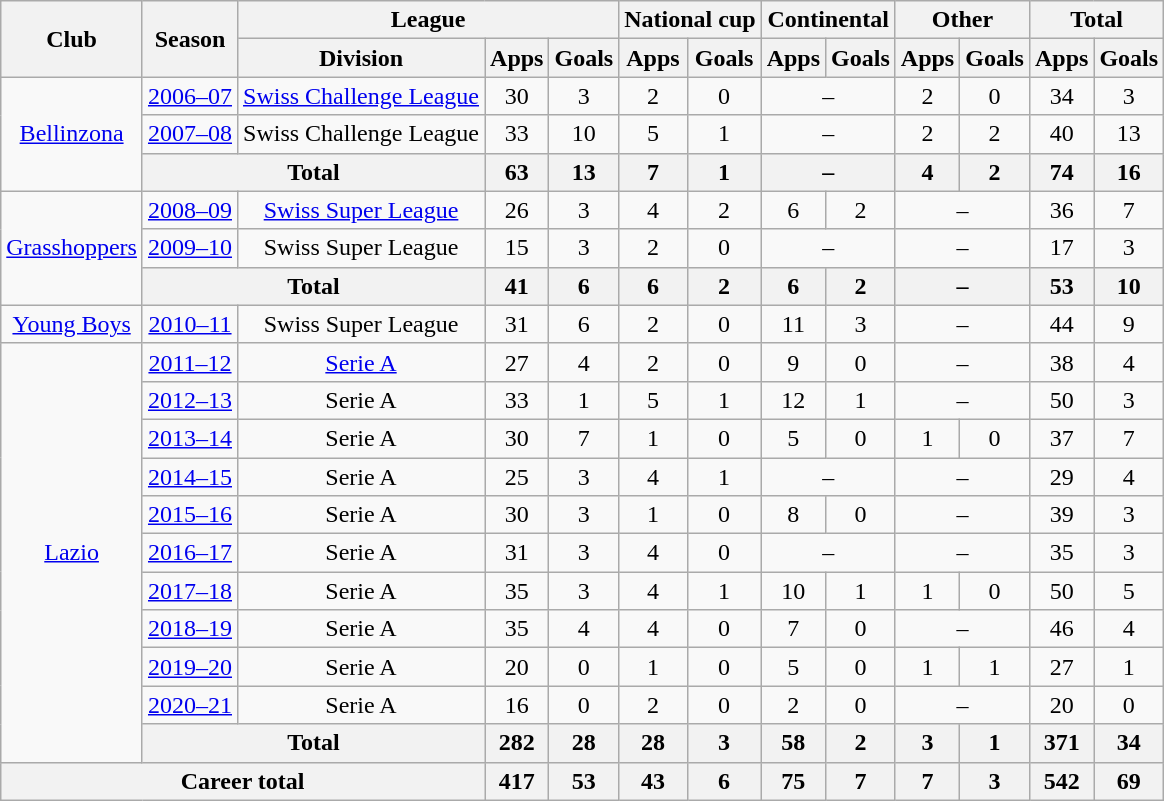<table class="wikitable" style="text-align:center">
<tr>
<th rowspan="2">Club</th>
<th rowspan="2">Season</th>
<th colspan="3">League</th>
<th colspan="2">National cup</th>
<th colspan="2">Continental</th>
<th colspan="2">Other</th>
<th colspan="2">Total</th>
</tr>
<tr>
<th>Division</th>
<th>Apps</th>
<th>Goals</th>
<th>Apps</th>
<th>Goals</th>
<th>Apps</th>
<th>Goals</th>
<th>Apps</th>
<th>Goals</th>
<th>Apps</th>
<th>Goals</th>
</tr>
<tr>
<td rowspan="3"><a href='#'>Bellinzona</a></td>
<td><a href='#'>2006–07</a></td>
<td><a href='#'>Swiss Challenge League</a></td>
<td>30</td>
<td>3</td>
<td>2</td>
<td>0</td>
<td colspan="2">–</td>
<td>2</td>
<td>0</td>
<td>34</td>
<td>3</td>
</tr>
<tr>
<td><a href='#'>2007–08</a></td>
<td>Swiss Challenge League</td>
<td>33</td>
<td>10</td>
<td>5</td>
<td>1</td>
<td colspan="2">–</td>
<td>2</td>
<td>2</td>
<td>40</td>
<td>13</td>
</tr>
<tr>
<th colspan="2">Total</th>
<th>63</th>
<th>13</th>
<th>7</th>
<th>1</th>
<th colspan="2">–</th>
<th>4</th>
<th>2</th>
<th>74</th>
<th>16</th>
</tr>
<tr>
<td rowspan="3"><a href='#'>Grasshoppers</a></td>
<td><a href='#'>2008–09</a></td>
<td><a href='#'>Swiss Super League</a></td>
<td>26</td>
<td>3</td>
<td>4</td>
<td>2</td>
<td>6</td>
<td>2</td>
<td colspan="2">–</td>
<td>36</td>
<td>7</td>
</tr>
<tr>
<td><a href='#'>2009–10</a></td>
<td>Swiss Super League</td>
<td>15</td>
<td>3</td>
<td>2</td>
<td>0</td>
<td colspan="2">–</td>
<td colspan="2">–</td>
<td>17</td>
<td>3</td>
</tr>
<tr>
<th colspan="2">Total</th>
<th>41</th>
<th>6</th>
<th>6</th>
<th>2</th>
<th>6</th>
<th>2</th>
<th colspan="2">–</th>
<th>53</th>
<th>10</th>
</tr>
<tr>
<td><a href='#'>Young Boys</a></td>
<td><a href='#'>2010–11</a></td>
<td>Swiss Super League</td>
<td>31</td>
<td>6</td>
<td>2</td>
<td>0</td>
<td>11</td>
<td>3</td>
<td colspan="2">–</td>
<td>44</td>
<td>9</td>
</tr>
<tr>
<td rowspan="11"><a href='#'>Lazio</a></td>
<td><a href='#'>2011–12</a></td>
<td><a href='#'>Serie A</a></td>
<td>27</td>
<td>4</td>
<td>2</td>
<td>0</td>
<td>9</td>
<td>0</td>
<td colspan="2">–</td>
<td>38</td>
<td>4</td>
</tr>
<tr>
<td><a href='#'>2012–13</a></td>
<td>Serie A</td>
<td>33</td>
<td>1</td>
<td>5</td>
<td>1</td>
<td>12</td>
<td>1</td>
<td colspan="2">–</td>
<td>50</td>
<td>3</td>
</tr>
<tr>
<td><a href='#'>2013–14</a></td>
<td>Serie A</td>
<td>30</td>
<td>7</td>
<td>1</td>
<td>0</td>
<td>5</td>
<td>0</td>
<td>1</td>
<td>0</td>
<td>37</td>
<td>7</td>
</tr>
<tr>
<td><a href='#'>2014–15</a></td>
<td>Serie A</td>
<td>25</td>
<td>3</td>
<td>4</td>
<td>1</td>
<td colspan="2">–</td>
<td colspan="2">–</td>
<td>29</td>
<td>4</td>
</tr>
<tr>
<td><a href='#'>2015–16</a></td>
<td>Serie A</td>
<td>30</td>
<td>3</td>
<td>1</td>
<td>0</td>
<td>8</td>
<td>0</td>
<td colspan="2">–</td>
<td>39</td>
<td>3</td>
</tr>
<tr>
<td><a href='#'>2016–17</a></td>
<td>Serie A</td>
<td>31</td>
<td>3</td>
<td>4</td>
<td>0</td>
<td colspan="2">–</td>
<td colspan="2">–</td>
<td>35</td>
<td>3</td>
</tr>
<tr>
<td><a href='#'>2017–18</a></td>
<td>Serie A</td>
<td>35</td>
<td>3</td>
<td>4</td>
<td>1</td>
<td>10</td>
<td>1</td>
<td>1</td>
<td>0</td>
<td>50</td>
<td>5</td>
</tr>
<tr>
<td><a href='#'>2018–19</a></td>
<td>Serie A</td>
<td>35</td>
<td>4</td>
<td>4</td>
<td>0</td>
<td>7</td>
<td>0</td>
<td colspan="2">–</td>
<td>46</td>
<td>4</td>
</tr>
<tr>
<td><a href='#'>2019–20</a></td>
<td>Serie A</td>
<td>20</td>
<td>0</td>
<td>1</td>
<td>0</td>
<td>5</td>
<td>0</td>
<td>1</td>
<td>1</td>
<td>27</td>
<td>1</td>
</tr>
<tr>
<td><a href='#'>2020–21</a></td>
<td>Serie A</td>
<td>16</td>
<td>0</td>
<td>2</td>
<td>0</td>
<td>2</td>
<td>0</td>
<td colspan="2">–</td>
<td>20</td>
<td>0</td>
</tr>
<tr>
<th colspan="2">Total</th>
<th>282</th>
<th>28</th>
<th>28</th>
<th>3</th>
<th>58</th>
<th>2</th>
<th>3</th>
<th>1</th>
<th>371</th>
<th>34</th>
</tr>
<tr>
<th colspan="3">Career total</th>
<th>417</th>
<th>53</th>
<th>43</th>
<th>6</th>
<th>75</th>
<th>7</th>
<th>7</th>
<th>3</th>
<th>542</th>
<th>69</th>
</tr>
</table>
